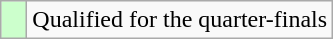<table class="wikitable">
<tr>
<td width=10px bgcolor="#ccffcc"></td>
<td>Qualified for the quarter-finals</td>
</tr>
</table>
